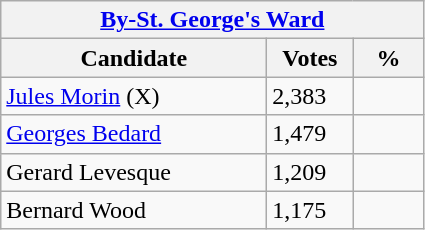<table class="wikitable">
<tr>
<th colspan="3"><a href='#'>By-St. George's Ward</a></th>
</tr>
<tr>
<th style="width: 170px">Candidate</th>
<th style="width: 50px">Votes</th>
<th style="width: 40px">%</th>
</tr>
<tr>
<td><a href='#'>Jules Morin</a> (X)</td>
<td>2,383</td>
<td></td>
</tr>
<tr>
<td><a href='#'>Georges Bedard</a></td>
<td>1,479</td>
<td></td>
</tr>
<tr>
<td>Gerard Levesque</td>
<td>1,209</td>
<td></td>
</tr>
<tr>
<td>Bernard Wood</td>
<td>1,175</td>
<td></td>
</tr>
</table>
